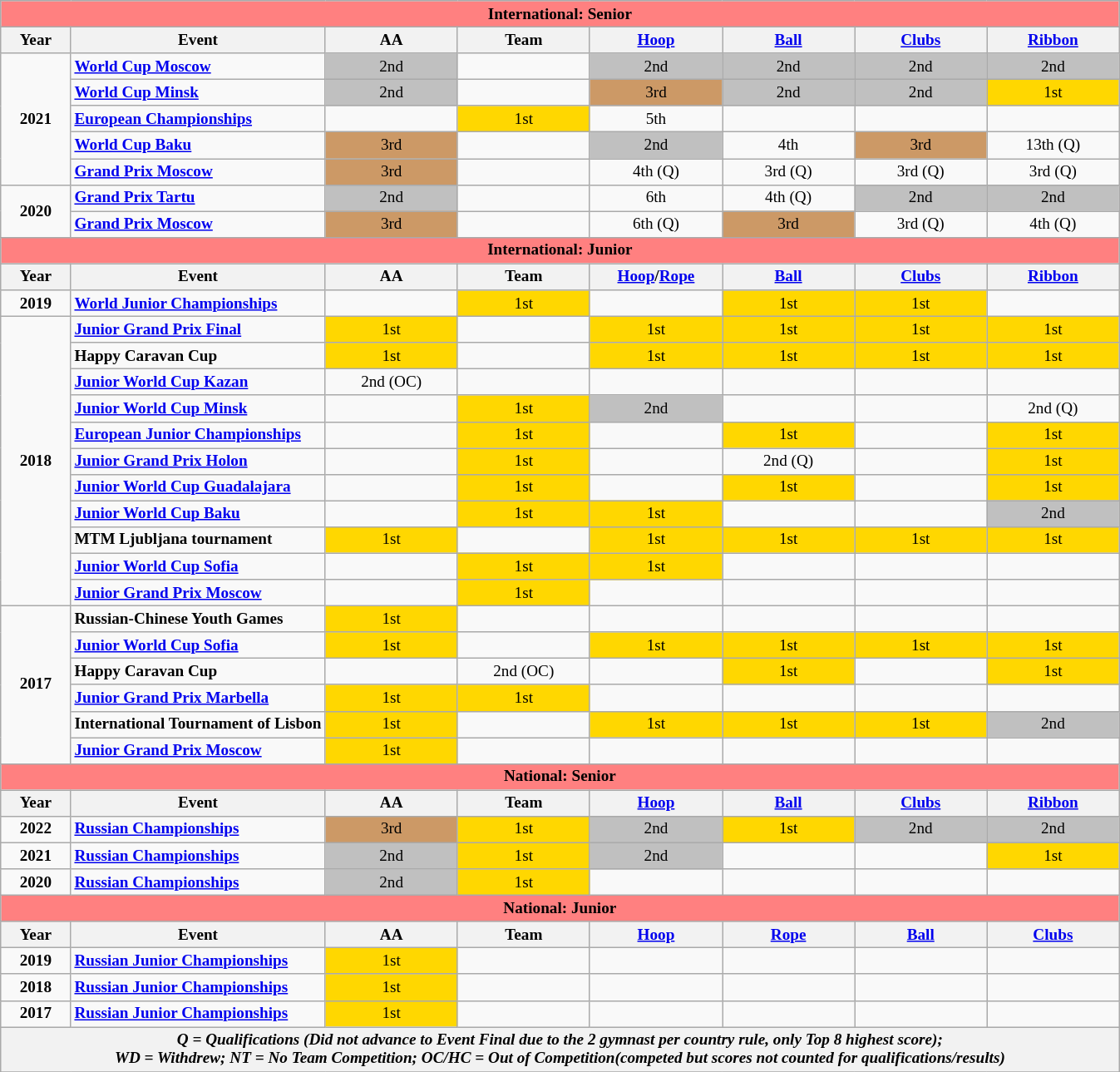<table class="wikitable" style="text-align:center; font-size: 80%;">
<tr>
<th align=center colspan=8  style="background-color: #ff8080; "><strong>International: Senior</strong></th>
</tr>
<tr>
<th>Year</th>
<th>Event</th>
<th width=100px>AA</th>
<th width=100px>Team</th>
<th width=100px><a href='#'>Hoop</a></th>
<th width=100px><a href='#'>Ball</a></th>
<th width=100px><a href='#'>Clubs</a></th>
<th width=100px><a href='#'>Ribbon</a></th>
</tr>
<tr>
<td rowspan="5"><strong>2021</strong></td>
<td align=left><strong><a href='#'>World Cup Moscow</a></strong></td>
<td bgcolor=silver>2nd</td>
<td></td>
<td bgcolor=silver>2nd</td>
<td bgcolor=silver>2nd</td>
<td bgcolor=silver>2nd</td>
<td bgcolor=silver>2nd</td>
</tr>
<tr>
<td align=left><strong><a href='#'>World Cup Minsk</a></strong></td>
<td bgcolor=silver>2nd</td>
<td></td>
<td bgcolor=cc9966>3rd</td>
<td bgcolor=silver>2nd</td>
<td bgcolor=silver>2nd</td>
<td bgcolor=gold>1st</td>
</tr>
<tr>
<td align=left><strong><a href='#'>European Championships</a></strong></td>
<td></td>
<td bgcolor=gold>1st</td>
<td>5th</td>
<td></td>
<td></td>
<td></td>
</tr>
<tr>
<td align=left><strong><a href='#'>World Cup Baku</a></strong></td>
<td bgcolor=cc9966>3rd</td>
<td></td>
<td bgcolor=silver>2nd</td>
<td>4th</td>
<td bgcolor=cc9966>3rd</td>
<td>13th (Q)</td>
</tr>
<tr>
<td align=left><strong><a href='#'>Grand Prix Moscow</a></strong></td>
<td bgcolor=cc9966>3rd</td>
<td></td>
<td>4th (Q)</td>
<td>3rd (Q)</td>
<td>3rd (Q)</td>
<td>3rd (Q)</td>
</tr>
<tr>
<td rowspan="2"><strong>2020</strong></td>
<td align=left><strong><a href='#'>Grand Prix Tartu</a></strong></td>
<td bgcolor=silver>2nd</td>
<td></td>
<td>6th</td>
<td>4th (Q)</td>
<td bgcolor=silver>2nd</td>
<td bgcolor=silver>2nd</td>
</tr>
<tr>
<td align=left><strong><a href='#'>Grand Prix Moscow</a></strong></td>
<td bgcolor=cc9966>3rd</td>
<td></td>
<td>6th (Q)</td>
<td bgcolor=cc9966>3rd</td>
<td>3rd (Q)</td>
<td>4th (Q)</td>
</tr>
<tr>
<th align=center colspan=8  style="background-color: #ff8080; "><strong>International: Junior </strong></th>
</tr>
<tr>
<th>Year</th>
<th>Event</th>
<th width=100px>AA</th>
<th width=100px>Team</th>
<th width=100px><a href='#'>Hoop</a>/<a href='#'>Rope</a></th>
<th width=100px><a href='#'>Ball</a></th>
<th width=100px><a href='#'>Clubs</a></th>
<th width=100px><a href='#'>Ribbon</a></th>
</tr>
<tr>
<td rowspan="1" width=50px><strong>2019</strong></td>
<td align=left><strong><a href='#'>World Junior Championships</a></strong></td>
<td></td>
<td bgcolor=gold>1st</td>
<td></td>
<td bgcolor=gold>1st</td>
<td bgcolor=gold>1st</td>
<td></td>
</tr>
<tr>
<td rowspan="11" width=50px><strong>2018</strong></td>
<td align=left><strong><a href='#'>Junior Grand Prix Final</a></strong></td>
<td bgcolor=gold>1st</td>
<td></td>
<td bgcolor=gold>1st</td>
<td bgcolor=gold>1st</td>
<td bgcolor=gold>1st</td>
<td bgcolor=gold>1st</td>
</tr>
<tr>
<td align=left><strong>Happy Caravan Cup</strong></td>
<td bgcolor=gold>1st</td>
<td></td>
<td bgcolor=gold>1st</td>
<td bgcolor=gold>1st</td>
<td bgcolor=gold>1st</td>
<td bgcolor=gold>1st</td>
</tr>
<tr>
<td align=left><strong><a href='#'>Junior World Cup Kazan</a></strong></td>
<td>2nd (OC)</td>
<td></td>
<td></td>
<td></td>
<td></td>
<td></td>
</tr>
<tr>
<td align=left><strong><a href='#'>Junior World Cup Minsk</a></strong></td>
<td></td>
<td bgcolor=gold>1st</td>
<td bgcolor=silver>2nd</td>
<td></td>
<td></td>
<td>2nd (Q)</td>
</tr>
<tr>
<td align=left><strong><a href='#'>European Junior Championships</a></strong></td>
<td></td>
<td bgcolor=gold>1st</td>
<td></td>
<td bgcolor=gold>1st</td>
<td></td>
<td bgcolor=gold>1st</td>
</tr>
<tr>
<td align=left><strong><a href='#'>Junior Grand Prix Holon</a></strong></td>
<td></td>
<td bgcolor=gold>1st</td>
<td></td>
<td>2nd (Q)</td>
<td></td>
<td bgcolor=gold>1st</td>
</tr>
<tr>
<td align=left><strong><a href='#'>Junior World Cup Guadalajara</a></strong></td>
<td></td>
<td bgcolor=gold>1st</td>
<td></td>
<td bgcolor=gold>1st</td>
<td></td>
<td bgcolor=gold>1st</td>
</tr>
<tr>
<td align=left><strong><a href='#'>Junior World Cup Baku</a></strong></td>
<td></td>
<td bgcolor=gold>1st</td>
<td bgcolor=gold>1st</td>
<td></td>
<td></td>
<td bgcolor=silver>2nd</td>
</tr>
<tr>
<td align=left><strong>MTM Ljubljana tournament</strong></td>
<td bgcolor=gold>1st</td>
<td></td>
<td bgcolor=gold>1st</td>
<td bgcolor=gold>1st</td>
<td bgcolor=gold>1st</td>
<td bgcolor=gold>1st</td>
</tr>
<tr>
<td align=left><strong><a href='#'>Junior World Cup Sofia</a></strong></td>
<td></td>
<td bgcolor=gold>1st</td>
<td bgcolor=gold>1st</td>
<td></td>
<td></td>
<td></td>
</tr>
<tr>
<td align=left><strong><a href='#'>Junior Grand Prix Moscow</a></strong></td>
<td></td>
<td bgcolor=gold>1st</td>
<td></td>
<td></td>
<td></td>
<td></td>
</tr>
<tr>
<td rowspan="6" width=50px><strong>2017</strong></td>
<td align=left><strong>Russian-Chinese Youth Games</strong></td>
<td bgcolor=gold>1st</td>
<td></td>
<td></td>
<td></td>
<td></td>
<td></td>
</tr>
<tr>
<td align=left><strong><a href='#'>Junior World Cup Sofia</a></strong></td>
<td bgcolor=gold>1st</td>
<td></td>
<td bgcolor=gold>1st</td>
<td bgcolor=gold>1st</td>
<td bgcolor=gold>1st</td>
<td bgcolor=gold>1st</td>
</tr>
<tr>
<td align=left><strong>Happy Caravan Cup</strong></td>
<td></td>
<td>2nd (OC)</td>
<td></td>
<td bgcolor=gold>1st</td>
<td></td>
<td bgcolor=gold>1st</td>
</tr>
<tr>
<td align=left><strong><a href='#'>Junior Grand Prix Marbella</a></strong></td>
<td bgcolor=gold>1st</td>
<td bgcolor=gold>1st</td>
<td></td>
<td></td>
<td></td>
<td></td>
</tr>
<tr>
<td align=left><strong>International Tournament of Lisbon</strong></td>
<td bgcolor=gold>1st</td>
<td></td>
<td bgcolor=gold>1st</td>
<td bgcolor=gold>1st</td>
<td bgcolor=gold>1st</td>
<td bgcolor=silver>2nd</td>
</tr>
<tr>
<td align=left><strong><a href='#'>Junior Grand Prix Moscow</a></strong></td>
<td bgcolor=gold>1st</td>
<td></td>
<td></td>
<td></td>
<td></td>
<td></td>
</tr>
<tr>
<th align=center colspan=8 style="background-color: #ff8080; "><strong>National: Senior</strong></th>
</tr>
<tr>
<th>Year</th>
<th>Event</th>
<th width=100px>AA</th>
<th width=100px>Team</th>
<th width=100px><a href='#'>Hoop</a></th>
<th width=100px><a href='#'>Ball</a></th>
<th width=100px><a href='#'>Clubs</a></th>
<th width=100px><a href='#'>Ribbon</a></th>
</tr>
<tr>
<td rowspan="1" width=50px><strong>2022</strong></td>
<td align=left><strong><a href='#'>Russian Championships</a></strong></td>
<td bgcolor=cc9966>3rd</td>
<td bgcolor=gold>1st</td>
<td bgcolor=silver>2nd</td>
<td bgcolor=gold>1st</td>
<td bgcolor=silver>2nd</td>
<td bgcolor=silver>2nd</td>
</tr>
<tr>
<td rowspan="1" width=50px><strong>2021</strong></td>
<td align=left><strong><a href='#'>Russian Championships</a></strong></td>
<td bgcolor=silver>2nd</td>
<td bgcolor=gold>1st</td>
<td bgcolor=silver>2nd</td>
<td></td>
<td></td>
<td bgcolor=gold>1st</td>
</tr>
<tr>
<td rowspan="1" width=50px><strong>2020</strong></td>
<td align=left><strong><a href='#'>Russian Championships</a></strong></td>
<td bgcolor=silver>2nd</td>
<td bgcolor=gold>1st</td>
<td></td>
<td></td>
<td></td>
<td></td>
</tr>
<tr>
<th align=center colspan=8  style="background-color: #ff8080; "><strong>National: Junior </strong></th>
</tr>
<tr>
<th>Year</th>
<th>Event</th>
<th width=100px>AA</th>
<th width=100px>Team</th>
<th width=100px><a href='#'>Hoop</a></th>
<th widtg=100px><a href='#'>Rope</a></th>
<th width=100px><a href='#'>Ball</a></th>
<th width=100px><a href='#'>Clubs</a></th>
</tr>
<tr>
<td rowspan="1" width=50px><strong>2019</strong></td>
<td align=left><strong><a href='#'>Russian Junior Championships</a></strong></td>
<td bgcolor=gold>1st</td>
<td></td>
<td></td>
<td></td>
<td></td>
<td></td>
</tr>
<tr>
<td rowspan="1" width=50px><strong>2018</strong></td>
<td align=left><strong><a href='#'>Russian Junior Championships</a></strong></td>
<td bgcolor=gold>1st</td>
<td></td>
<td></td>
<td></td>
<td></td>
<td></td>
</tr>
<tr>
<td rowspan="1" width=50px><strong>2017</strong></td>
<td align=left><strong><a href='#'>Russian Junior Championships</a></strong></td>
<td bgcolor=gold>1st</td>
<td></td>
<td></td>
<td></td>
<td></td>
<td></td>
</tr>
<tr>
<th align=center colspan=8><em>Q = Qualifications (Did not advance to Event Final due to the 2 gymnast per country rule, only Top 8 highest score);</em> <br> <em>WD = Withdrew;</em>  <em>NT = No Team Competition;</em> <em>OC/HC = Out of Competition(competed but scores not counted for qualifications/results)</em></th>
</tr>
<tr>
</tr>
</table>
